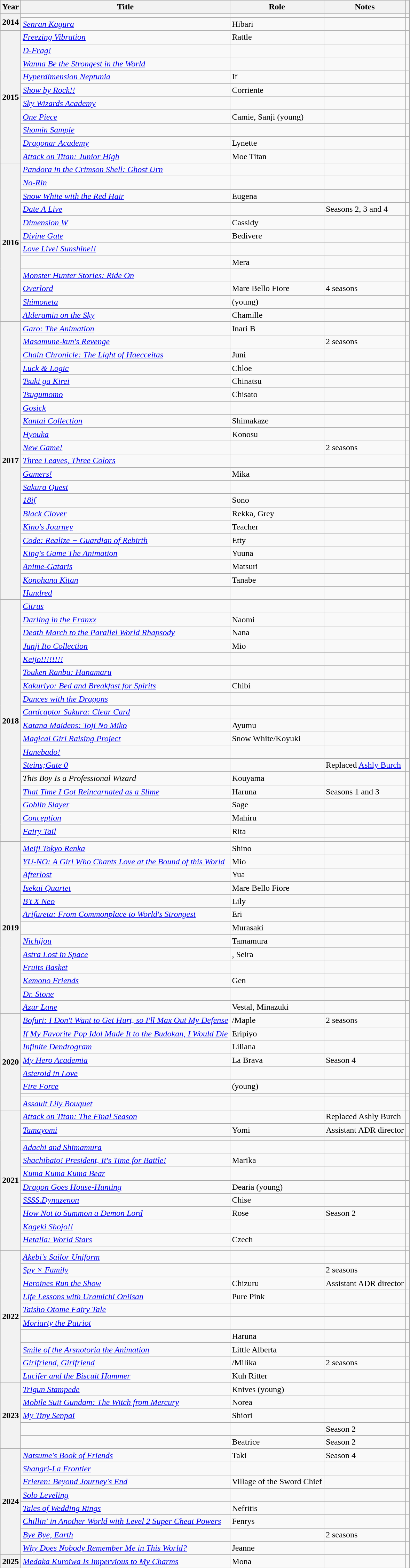<table class="wikitable sortable plainrowheaders">
<tr>
<th scope="col">Year</th>
<th scope="col">Title</th>
<th scope="col">Role</th>
<th scope="col" class="unsortable">Notes</th>
<th scope="col" class="unsortable"></th>
</tr>
<tr>
<th scope="row" rowspan="2">2014</th>
<td></td>
<td></td>
<td></td>
<td style="text-align:center;"></td>
</tr>
<tr>
<td><em><a href='#'>Senran Kagura</a></em></td>
<td>Hibari</td>
<td></td>
<td style="text-align:center;"></td>
</tr>
<tr>
<th scope="row" rowspan="10">2015</th>
<td><em><a href='#'>Freezing Vibration</a></em></td>
<td>Rattle</td>
<td></td>
<td style="text-align:center;"></td>
</tr>
<tr>
<td><em><a href='#'>D-Frag!</a></em></td>
<td></td>
<td></td>
<td style="text-align:center;"></td>
</tr>
<tr>
<td><em><a href='#'>Wanna Be the Strongest in the World</a></em></td>
<td></td>
<td></td>
<td style="text-align:center;"></td>
</tr>
<tr>
<td><em><a href='#'>Hyperdimension Neptunia</a></em></td>
<td>If</td>
<td></td>
<td style="text-align:center;"></td>
</tr>
<tr>
<td><em><a href='#'>Show by Rock!!</a></em></td>
<td>Corriente</td>
<td></td>
<td style="text-align:center;"></td>
</tr>
<tr>
<td><em><a href='#'>Sky Wizards Academy</a></em></td>
<td></td>
<td></td>
<td style="text-align:center;"></td>
</tr>
<tr>
<td><em><a href='#'>One Piece</a></em></td>
<td>Camie, Sanji (young)</td>
<td></td>
<td style="text-align:center;"></td>
</tr>
<tr>
<td><em><a href='#'>Shomin Sample</a></em></td>
<td></td>
<td></td>
<td style="text-align:center;"></td>
</tr>
<tr>
<td><em><a href='#'>Dragonar Academy</a></em></td>
<td>Lynette</td>
<td></td>
<td style="text-align:center;"></td>
</tr>
<tr>
<td><em><a href='#'>Attack on Titan: Junior High</a></em></td>
<td>Moe Titan</td>
<td></td>
<td style="text-align:center;"></td>
</tr>
<tr>
<th scope="row" rowspan="12">2016</th>
<td><em><a href='#'>Pandora in the Crimson Shell: Ghost Urn</a></em></td>
<td></td>
<td></td>
<td style="text-align:center;"></td>
</tr>
<tr>
<td><em><a href='#'>No-Rin</a></em></td>
<td></td>
<td></td>
<td style="text-align:center;"></td>
</tr>
<tr>
<td><em><a href='#'>Snow White with the Red Hair</a></em></td>
<td>Eugena</td>
<td></td>
<td style="text-align:center;"></td>
</tr>
<tr>
<td><em><a href='#'>Date A Live</a></em></td>
<td></td>
<td>Seasons 2, 3 and 4</td>
<td style="text-align:center;"></td>
</tr>
<tr>
<td><em><a href='#'>Dimension W</a></em></td>
<td>Cassidy</td>
<td></td>
<td style="text-align:center;"></td>
</tr>
<tr>
<td><em><a href='#'>Divine Gate</a></em></td>
<td>Bedivere</td>
<td></td>
<td style="text-align:center;"></td>
</tr>
<tr>
<td><em><a href='#'>Love Live! Sunshine!!</a></em></td>
<td></td>
<td></td>
<td style="text-align:center;"></td>
</tr>
<tr>
<td></td>
<td>Mera</td>
<td></td>
<td style="text-align:center;"></td>
</tr>
<tr>
<td><em><a href='#'>Monster Hunter Stories: Ride On</a></em></td>
<td></td>
<td></td>
<td style="text-align:center;"></td>
</tr>
<tr>
<td><em><a href='#'>Overlord</a></em></td>
<td>Mare Bello Fiore</td>
<td>4 seasons</td>
<td style="text-align:center;"></td>
</tr>
<tr>
<td><em><a href='#'>Shimoneta</a></em></td>
<td> (young)</td>
<td></td>
<td style="text-align:center;"></td>
</tr>
<tr>
<td><em><a href='#'>Alderamin on the Sky</a></em></td>
<td>Chamille</td>
<td></td>
<td style="text-align:center;"></td>
</tr>
<tr>
<th scope="row" rowspan="21">2017</th>
<td><em><a href='#'>Garo: The Animation</a></em></td>
<td>Inari B</td>
<td></td>
<td style="text-align:center;"></td>
</tr>
<tr>
<td><em><a href='#'>Masamune-kun's Revenge</a></em></td>
<td></td>
<td>2 seasons</td>
<td style="text-align:center;"></td>
</tr>
<tr>
<td><em><a href='#'>Chain Chronicle: The Light of Haecceitas</a></em></td>
<td>Juni</td>
<td></td>
<td style="text-align:center;"></td>
</tr>
<tr>
<td><em><a href='#'>Luck & Logic</a></em></td>
<td>Chloe</td>
<td></td>
<td style="text-align:center;"></td>
</tr>
<tr>
<td><em><a href='#'>Tsuki ga Kirei</a></em></td>
<td>Chinatsu</td>
<td></td>
<td style="text-align:center;"></td>
</tr>
<tr>
<td><em><a href='#'>Tsugumomo</a></em></td>
<td>Chisato</td>
<td></td>
<td style="text-align:center;"></td>
</tr>
<tr>
<td><em><a href='#'>Gosick</a></em></td>
<td></td>
<td></td>
<td style="text-align:center;"></td>
</tr>
<tr>
<td><em><a href='#'>Kantai Collection</a></em></td>
<td>Shimakaze</td>
<td></td>
<td style="text-align:center;"></td>
</tr>
<tr>
<td><em><a href='#'>Hyouka</a></em></td>
<td>Konosu</td>
<td></td>
<td style="text-align:center;"></td>
</tr>
<tr>
<td><em><a href='#'>New Game!</a></em></td>
<td></td>
<td>2 seasons</td>
<td style="text-align:center;"></td>
</tr>
<tr>
<td><em><a href='#'>Three Leaves, Three Colors</a></em></td>
<td></td>
<td></td>
<td style="text-align:center;"></td>
</tr>
<tr>
<td><em><a href='#'>Gamers!</a></em></td>
<td>Mika</td>
<td></td>
<td style="text-align:center;"></td>
</tr>
<tr>
<td><em><a href='#'>Sakura Quest</a></em></td>
<td></td>
<td></td>
<td style="text-align:center;"></td>
</tr>
<tr>
<td><em><a href='#'>18if</a></em></td>
<td>Sono</td>
<td></td>
<td style="text-align:center;"></td>
</tr>
<tr>
<td><em><a href='#'>Black Clover</a></em></td>
<td>Rekka, Grey</td>
<td></td>
<td style="text-align:center;"></td>
</tr>
<tr>
<td><em><a href='#'>Kino's Journey</a></em></td>
<td>Teacher</td>
<td></td>
<td style="text-align:center;"></td>
</tr>
<tr>
<td><em><a href='#'>Code: Realize − Guardian of Rebirth</a></em></td>
<td>Etty</td>
<td></td>
<td style="text-align:center;"></td>
</tr>
<tr>
<td><em><a href='#'>King's Game The Animation</a></em></td>
<td>Yuuna</td>
<td></td>
<td style="text-align:center;"></td>
</tr>
<tr>
<td><em><a href='#'>Anime-Gataris</a></em></td>
<td>Matsuri</td>
<td></td>
<td style="text-align:center;"></td>
</tr>
<tr>
<td><em><a href='#'>Konohana Kitan</a></em></td>
<td>Tanabe</td>
<td></td>
<td style="text-align:center;"></td>
</tr>
<tr>
<td><em><a href='#'>Hundred</a></em></td>
<td></td>
<td></td>
<td style="text-align:center;"></td>
</tr>
<tr>
<th scope="row" rowspan="19">2018</th>
<td><em><a href='#'>Citrus</a></em></td>
<td></td>
<td></td>
<td style="text-align:center;"></td>
</tr>
<tr>
<td><em><a href='#'>Darling in the Franxx</a></em></td>
<td>Naomi</td>
<td></td>
<td style="text-align:center;"></td>
</tr>
<tr>
<td><em><a href='#'>Death March to the Parallel World Rhapsody</a></em></td>
<td>Nana</td>
<td></td>
<td style="text-align:center;"></td>
</tr>
<tr>
<td><em><a href='#'>Junji Ito Collection</a></em></td>
<td>Mio</td>
<td></td>
<td style="text-align:center;"></td>
</tr>
<tr>
<td><em><a href='#'>Keijo!!!!!!!!</a></em></td>
<td></td>
<td></td>
<td style="text-align:center;"></td>
</tr>
<tr>
<td><em><a href='#'>Touken Ranbu: Hanamaru</a></em></td>
<td></td>
<td></td>
<td style="text-align:center;"></td>
</tr>
<tr>
<td><em><a href='#'>Kakuriyo: Bed and Breakfast for Spirits</a></em></td>
<td>Chibi</td>
<td></td>
<td style="text-align:center;"></td>
</tr>
<tr>
<td><em><a href='#'>Dances with the Dragons</a></em></td>
<td></td>
<td></td>
<td style="text-align:center;"></td>
</tr>
<tr>
<td><em><a href='#'>Cardcaptor Sakura: Clear Card</a></em></td>
<td></td>
<td></td>
<td style="text-align:center;"></td>
</tr>
<tr>
<td><em><a href='#'>Katana Maidens: Toji No Miko</a></em></td>
<td>Ayumu</td>
<td></td>
<td style="text-align:center;"></td>
</tr>
<tr>
<td><em><a href='#'>Magical Girl Raising Project</a></em></td>
<td>Snow White/Koyuki</td>
<td></td>
<td style="text-align:center;"></td>
</tr>
<tr>
<td><em><a href='#'>Hanebado!</a></em></td>
<td></td>
<td></td>
<td style="text-align:center;"></td>
</tr>
<tr>
<td><em><a href='#'>Steins;Gate 0</a></em></td>
<td></td>
<td>Replaced <a href='#'>Ashly Burch</a></td>
<td style="text-align:center;"></td>
</tr>
<tr>
<td><em>This Boy Is a Professional Wizard</em></td>
<td>Kouyama</td>
<td></td>
<td style="text-align:center;"></td>
</tr>
<tr>
<td><em><a href='#'>That Time I Got Reincarnated as a Slime</a></em></td>
<td>Haruna</td>
<td>Seasons 1 and 3</td>
<td style="text-align:center;"></td>
</tr>
<tr>
<td><em><a href='#'>Goblin Slayer</a></em></td>
<td>Sage</td>
<td></td>
<td style="text-align:center;"></td>
</tr>
<tr>
<td><em><a href='#'>Conception</a></em></td>
<td>Mahiru</td>
<td></td>
<td style="text-align:center;"></td>
</tr>
<tr>
<td><em><a href='#'>Fairy Tail</a></em></td>
<td>Rita</td>
<td></td>
<td style="text-align:center;"></td>
</tr>
<tr>
<td></td>
<td></td>
<td></td>
<td style="text-align:center;"></td>
</tr>
<tr>
<th scope="row" rowspan="13">2019</th>
<td><em><a href='#'>Meiji Tokyo Renka</a></em></td>
<td>Shino</td>
<td></td>
<td style="text-align:center;"></td>
</tr>
<tr>
<td><em><a href='#'>YU-NO: A Girl Who Chants Love at the Bound of this World</a></em></td>
<td>Mio</td>
<td></td>
<td style="text-align:center;"></td>
</tr>
<tr>
<td><em><a href='#'>Afterlost</a></em></td>
<td>Yua</td>
<td></td>
<td style="text-align:center;"></td>
</tr>
<tr>
<td><em><a href='#'>Isekai Quartet</a></em></td>
<td>Mare Bello Fiore</td>
<td></td>
<td style="text-align:center;"></td>
</tr>
<tr>
<td><em><a href='#'>B't X Neo</a></em></td>
<td>Lily</td>
<td></td>
<td style="text-align:center;"></td>
</tr>
<tr>
<td><em><a href='#'>Arifureta: From Commonplace to World's Strongest</a></em></td>
<td>Eri</td>
<td></td>
<td style="text-align:center;"></td>
</tr>
<tr>
<td></td>
<td>Murasaki</td>
<td></td>
<td style="text-align:center;"></td>
</tr>
<tr>
<td><em><a href='#'>Nichijou</a></em></td>
<td>Tamamura</td>
<td></td>
<td style="text-align:center;"></td>
</tr>
<tr>
<td><em><a href='#'>Astra Lost in Space</a></em></td>
<td>, Seira</td>
<td></td>
<td style="text-align:center;"></td>
</tr>
<tr>
<td><em><a href='#'>Fruits Basket</a></em></td>
<td></td>
<td></td>
<td style="text-align:center;"></td>
</tr>
<tr>
<td><em><a href='#'>Kemono Friends</a></em></td>
<td>Gen</td>
<td></td>
<td style="text-align:center;"></td>
</tr>
<tr>
<td><em><a href='#'>Dr. Stone</a></em></td>
<td></td>
<td></td>
<td style="text-align:center;"></td>
</tr>
<tr>
<td><em><a href='#'>Azur Lane</a></em></td>
<td>Vestal, Minazuki</td>
<td></td>
<td style="text-align:center;"></td>
</tr>
<tr>
<th scope="row" rowspan="8">2020</th>
<td><em><a href='#'>Bofuri: I Don't Want to Get Hurt, so I'll Max Out My Defense</a></em></td>
<td>/Maple</td>
<td>2 seasons</td>
<td style="text-align:center;"></td>
</tr>
<tr>
<td><em><a href='#'>If My Favorite Pop Idol Made It to the Budokan, I Would Die</a></em></td>
<td>Eripiyo</td>
<td></td>
<td style="text-align:center;"></td>
</tr>
<tr>
<td><em><a href='#'>Infinite Dendrogram</a></em></td>
<td>Liliana</td>
<td></td>
<td style="text-align:center;"></td>
</tr>
<tr>
<td><em><a href='#'>My Hero Academia</a></em></td>
<td>La Brava</td>
<td>Season 4</td>
<td style="text-align:center;"></td>
</tr>
<tr>
<td><em><a href='#'>Asteroid in Love</a></em></td>
<td></td>
<td></td>
<td style="text-align:center;"></td>
</tr>
<tr>
<td><em><a href='#'>Fire Force</a></em></td>
<td> (young)</td>
<td></td>
<td style="text-align:center;"></td>
</tr>
<tr>
<td></td>
<td></td>
<td></td>
<td style="text-align:center;"></td>
</tr>
<tr>
<td><em><a href='#'>Assault Lily Bouquet</a></em></td>
<td></td>
<td></td>
<td style="text-align:center;"></td>
</tr>
<tr>
<th scope="row" rowspan="12">2021</th>
<td><em><a href='#'>Attack on Titan: The Final Season</a></em></td>
<td></td>
<td>Replaced Ashly Burch</td>
<td style="text-align:center;"></td>
</tr>
<tr>
<td><em><a href='#'>Tamayomi</a></em></td>
<td>Yomi</td>
<td>Assistant ADR director</td>
<td style="text-align:center;"></td>
</tr>
<tr>
<td></td>
<td></td>
<td></td>
<td style="text-align:center;"></td>
</tr>
<tr>
<td><em><a href='#'>Adachi and Shimamura</a></em></td>
<td></td>
<td></td>
<td style="text-align:center;"></td>
</tr>
<tr>
<td><em><a href='#'>Shachibato! President, It's Time for Battle!</a></em></td>
<td>Marika</td>
<td></td>
<td style="text-align:center;"></td>
</tr>
<tr>
<td><em><a href='#'>Kuma Kuma Kuma Bear</a></em></td>
<td></td>
<td></td>
<td style="text-align:center;"></td>
</tr>
<tr>
<td><em><a href='#'>Dragon Goes House-Hunting</a></em></td>
<td>Dearia (young)</td>
<td></td>
<td style="text-align:center;"></td>
</tr>
<tr>
<td><em><a href='#'>SSSS.Dynazenon</a></em></td>
<td>Chise</td>
<td></td>
<td style="text-align:center;"></td>
</tr>
<tr>
<td><em><a href='#'>How Not to Summon a Demon Lord</a></em></td>
<td>Rose</td>
<td>Season 2</td>
<td style="text-align:center;"></td>
</tr>
<tr>
<td><em><a href='#'>Kageki Shojo!!</a></em></td>
<td></td>
<td></td>
<td style="text-align:center;"></td>
</tr>
<tr>
<td><em><a href='#'>Hetalia: World Stars</a></em></td>
<td>Czech</td>
<td></td>
<td style="text-align:center;"></td>
</tr>
<tr>
<td></td>
<td></td>
<td></td>
<td style="text-align:center;"></td>
</tr>
<tr>
<th scope="row" rowspan="10">2022</th>
<td><em><a href='#'>Akebi's Sailor Uniform</a></em></td>
<td></td>
<td></td>
<td style="text-align:center;"></td>
</tr>
<tr>
<td><em><a href='#'>Spy × Family</a></em></td>
<td></td>
<td>2 seasons</td>
<td style="text-align:center;"></td>
</tr>
<tr>
<td><em><a href='#'>Heroines Run the Show</a></em></td>
<td>Chizuru</td>
<td>Assistant ADR director</td>
<td style="text-align:center;"></td>
</tr>
<tr>
<td><em><a href='#'>Life Lessons with Uramichi Oniisan</a></em></td>
<td>Pure Pink</td>
<td></td>
<td style="text-align:center;"></td>
</tr>
<tr>
<td><em><a href='#'>Taisho Otome Fairy Tale</a></em></td>
<td></td>
<td></td>
<td style="text-align:center;"></td>
</tr>
<tr>
<td><em><a href='#'>Moriarty the Patriot</a></em></td>
<td></td>
<td></td>
<td style="text-align:center;"></td>
</tr>
<tr>
<td></td>
<td>Haruna</td>
<td></td>
<td style="text-align:center;"></td>
</tr>
<tr>
<td><em><a href='#'>Smile of the Arsnotoria the Animation</a></em></td>
<td>Little Alberta</td>
<td></td>
<td style="text-align:center;"></td>
</tr>
<tr>
<td><em><a href='#'>Girlfriend, Girlfriend</a></em></td>
<td>/Milika</td>
<td>2 seasons</td>
<td style="text-align:center;"></td>
</tr>
<tr>
<td><em><a href='#'>Lucifer and the Biscuit Hammer</a></em></td>
<td>Kuh Ritter</td>
<td></td>
<td style="text-align:center;"></td>
</tr>
<tr>
<th scope="row" rowspan="5">2023</th>
<td><em><a href='#'>Trigun Stampede</a></em></td>
<td>Knives (young)</td>
<td></td>
<td style="text-align:center;"></td>
</tr>
<tr>
<td><em><a href='#'>Mobile Suit Gundam: The Witch from Mercury</a></em></td>
<td>Norea</td>
<td></td>
<td style="text-align:center;"></td>
</tr>
<tr>
<td><em><a href='#'>My Tiny Senpai</a></em></td>
<td>Shiori</td>
<td></td>
<td style="text-align:center;"></td>
</tr>
<tr>
<td></td>
<td></td>
<td>Season 2</td>
<td style="text-align:center;"></td>
</tr>
<tr>
<td></td>
<td>Beatrice</td>
<td>Season 2</td>
<td style="text-align:center;"></td>
</tr>
<tr>
<th scope="row" rowspan="8">2024</th>
<td><em><a href='#'>Natsume's Book of Friends</a></em></td>
<td>Taki</td>
<td>Season 4</td>
<td style="text-align:center;"></td>
</tr>
<tr>
<td><em><a href='#'>Shangri-La Frontier</a></em></td>
<td></td>
<td></td>
<td style="text-align:center;"></td>
</tr>
<tr>
<td><em><a href='#'>Frieren: Beyond Journey's End</a></em></td>
<td>Village of the Sword Chief</td>
<td></td>
<td style="text-align:center;"></td>
</tr>
<tr>
<td><em><a href='#'>Solo Leveling</a></em></td>
<td></td>
<td></td>
<td style="text-align:center;"></td>
</tr>
<tr>
<td><em><a href='#'>Tales of Wedding Rings</a></em></td>
<td>Nefritis</td>
<td></td>
<td style="text-align:center;"></td>
</tr>
<tr>
<td><em><a href='#'>Chillin' in Another World with Level 2 Super Cheat Powers</a></em></td>
<td>Fenrys</td>
<td></td>
<td style="text-align:center;"></td>
</tr>
<tr>
<td><em><a href='#'>Bye Bye, Earth</a></em></td>
<td></td>
<td>2 seasons</td>
<td style="text-align:center;"></td>
</tr>
<tr>
<td><em><a href='#'>Why Does Nobody Remember Me in This World?</a></em></td>
<td>Jeanne</td>
<td></td>
<td style="text-align:center;"></td>
</tr>
<tr>
<th scope="row">2025</th>
<td><em><a href='#'>Medaka Kuroiwa Is Impervious to My Charms</a></em></td>
<td>Mona</td>
<td></td>
<td style="text-align:center;"></td>
</tr>
</table>
